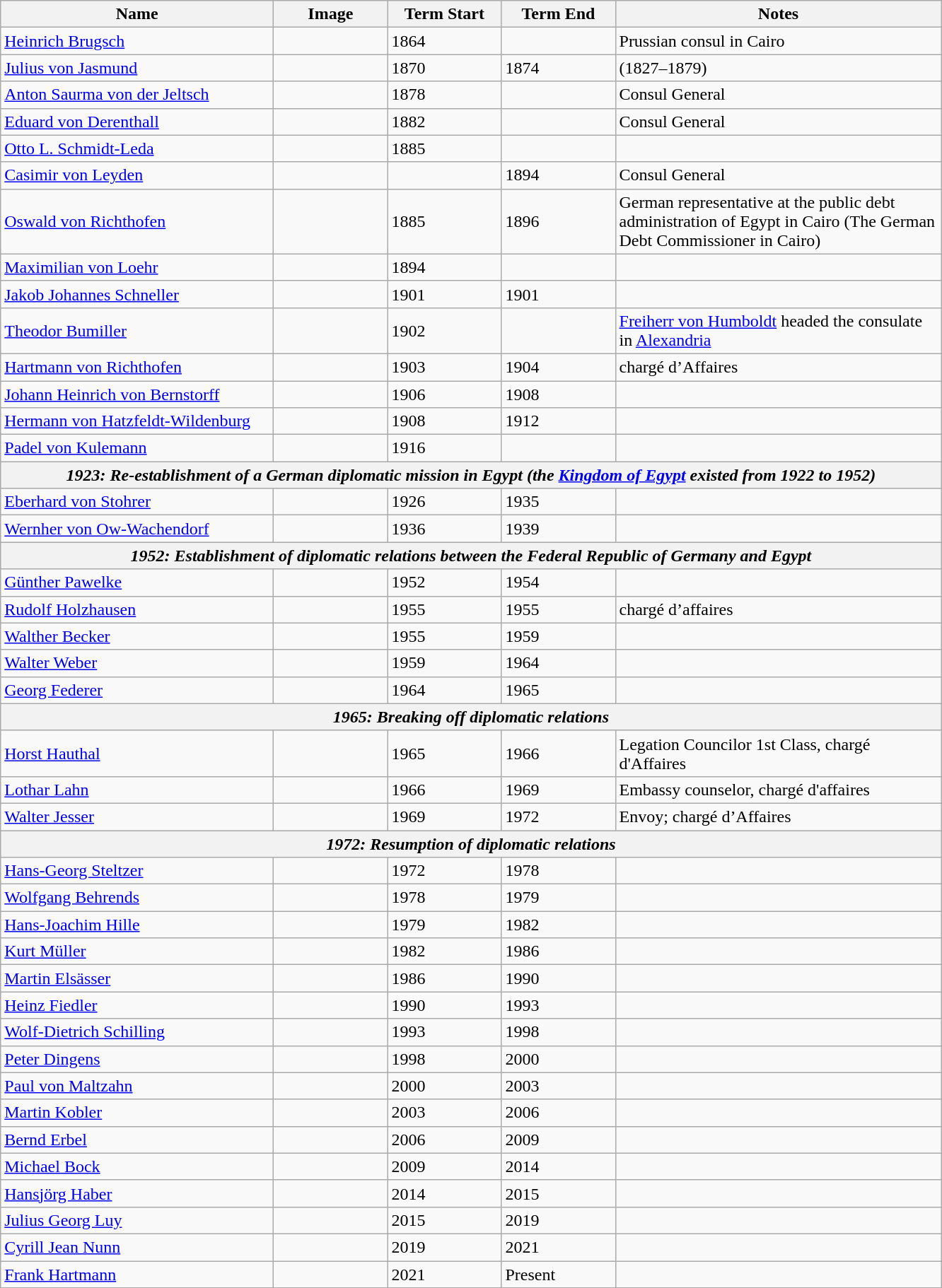<table class="wikitable">
<tr>
<th width="250">Name</th>
<th width="100">Image</th>
<th width="100">Term Start</th>
<th width="100">Term End</th>
<th width="300">Notes</th>
</tr>
<tr>
<td><a href='#'>Heinrich Brugsch</a></td>
<td></td>
<td>1864</td>
<td></td>
<td>Prussian consul in Cairo</td>
</tr>
<tr>
<td><a href='#'>Julius von Jasmund</a></td>
<td></td>
<td>1870</td>
<td>1874</td>
<td>(1827–1879)</td>
</tr>
<tr>
<td><a href='#'>Anton Saurma von der Jeltsch</a></td>
<td></td>
<td>1878</td>
<td></td>
<td>Consul General</td>
</tr>
<tr>
<td><a href='#'>Eduard von Derenthall</a></td>
<td></td>
<td>1882</td>
<td></td>
<td>Consul General</td>
</tr>
<tr>
<td><a href='#'>Otto L. Schmidt-Leda</a></td>
<td></td>
<td>1885</td>
<td></td>
<td></td>
</tr>
<tr>
<td><a href='#'>Casimir von Leyden</a></td>
<td></td>
<td></td>
<td>1894</td>
<td>Consul General</td>
</tr>
<tr>
<td><a href='#'>Oswald von Richthofen</a></td>
<td></td>
<td>1885</td>
<td>1896</td>
<td>German representative at the public debt administration of Egypt in Cairo (The German Debt Commissioner in Cairo)</td>
</tr>
<tr>
<td><a href='#'>Maximilian von Loehr</a></td>
<td></td>
<td>1894</td>
<td></td>
<td></td>
</tr>
<tr>
<td><a href='#'>Jakob Johannes Schneller</a></td>
<td></td>
<td>1901</td>
<td>1901</td>
<td></td>
</tr>
<tr>
<td><a href='#'>Theodor Bumiller</a></td>
<td></td>
<td>1902</td>
<td></td>
<td><a href='#'>Freiherr von Humboldt</a> headed the consulate in <a href='#'>Alexandria</a></td>
</tr>
<tr>
<td><a href='#'>Hartmann von Richthofen</a></td>
<td></td>
<td>1903</td>
<td>1904</td>
<td>chargé d’Affaires</td>
</tr>
<tr>
<td><a href='#'>Johann Heinrich von Bernstorff</a></td>
<td></td>
<td>1906</td>
<td>1908</td>
<td></td>
</tr>
<tr>
<td><a href='#'>Hermann von Hatzfeldt-Wildenburg</a></td>
<td></td>
<td>1908</td>
<td>1912</td>
<td></td>
</tr>
<tr>
<td><a href='#'>Padel von Kulemann</a></td>
<td></td>
<td>1916</td>
<td></td>
<td></td>
</tr>
<tr>
<th colspan="5"><em>1923: Re-establishment of a German diplomatic mission in Egypt (the <a href='#'>Kingdom of Egypt</a> existed from 1922 to 1952)</em></th>
</tr>
<tr>
<td><a href='#'>Eberhard von Stohrer</a></td>
<td></td>
<td>1926</td>
<td>1935</td>
<td></td>
</tr>
<tr>
<td><a href='#'>Wernher von Ow-Wachendorf</a></td>
<td></td>
<td>1936</td>
<td>1939</td>
<td></td>
</tr>
<tr>
<th colspan="5"><em>1952: Establishment of diplomatic relations between the Federal Republic of Germany and Egypt</em></th>
</tr>
<tr>
<td><a href='#'>Günther Pawelke</a></td>
<td></td>
<td>1952</td>
<td>1954</td>
<td></td>
</tr>
<tr>
<td><a href='#'>Rudolf Holzhausen</a></td>
<td></td>
<td>1955</td>
<td>1955</td>
<td>chargé d’affaires</td>
</tr>
<tr>
<td><a href='#'>Walther Becker</a></td>
<td></td>
<td>1955</td>
<td>1959</td>
<td></td>
</tr>
<tr>
<td><a href='#'>Walter Weber</a></td>
<td></td>
<td>1959</td>
<td>1964</td>
<td></td>
</tr>
<tr>
<td><a href='#'>Georg Federer</a></td>
<td></td>
<td>1964</td>
<td>1965</td>
<td></td>
</tr>
<tr>
<th colspan="5"><em>1965: Breaking off diplomatic relations</em></th>
</tr>
<tr>
<td><a href='#'>Horst Hauthal</a></td>
<td></td>
<td>1965</td>
<td>1966</td>
<td>Legation Councilor 1st Class, chargé d'Affaires</td>
</tr>
<tr>
<td><a href='#'>Lothar Lahn</a></td>
<td></td>
<td>1966</td>
<td>1969</td>
<td>Embassy counselor, chargé d'affaires</td>
</tr>
<tr>
<td><a href='#'>Walter Jesser</a></td>
<td></td>
<td>1969</td>
<td>1972</td>
<td>Envoy; chargé d’Affaires</td>
</tr>
<tr>
<th colspan="5"><em>1972: Resumption of diplomatic relations</em></th>
</tr>
<tr>
<td><a href='#'>Hans-Georg Steltzer</a></td>
<td></td>
<td>1972</td>
<td>1978</td>
<td></td>
</tr>
<tr>
<td><a href='#'>Wolfgang Behrends</a></td>
<td></td>
<td>1978</td>
<td>1979</td>
<td></td>
</tr>
<tr>
<td><a href='#'>Hans-Joachim Hille</a></td>
<td></td>
<td>1979</td>
<td>1982</td>
<td></td>
</tr>
<tr>
<td><a href='#'>Kurt Müller</a></td>
<td></td>
<td>1982</td>
<td>1986</td>
<td></td>
</tr>
<tr>
<td><a href='#'>Martin Elsässer</a></td>
<td></td>
<td>1986</td>
<td>1990</td>
<td></td>
</tr>
<tr>
<td><a href='#'>Heinz Fiedler</a></td>
<td></td>
<td>1990</td>
<td>1993</td>
<td></td>
</tr>
<tr>
<td><a href='#'>Wolf-Dietrich Schilling</a></td>
<td></td>
<td>1993</td>
<td>1998</td>
<td></td>
</tr>
<tr>
<td><a href='#'>Peter Dingens</a></td>
<td></td>
<td>1998</td>
<td>2000</td>
<td></td>
</tr>
<tr>
<td><a href='#'>Paul von Maltzahn</a></td>
<td></td>
<td>2000</td>
<td>2003</td>
<td></td>
</tr>
<tr>
<td><a href='#'>Martin Kobler</a></td>
<td></td>
<td>2003</td>
<td>2006</td>
<td></td>
</tr>
<tr>
<td><a href='#'>Bernd Erbel</a></td>
<td></td>
<td>2006</td>
<td>2009</td>
<td></td>
</tr>
<tr>
<td><a href='#'>Michael Bock</a></td>
<td></td>
<td>2009</td>
<td>2014</td>
<td></td>
</tr>
<tr>
<td><a href='#'>Hansjörg Haber</a></td>
<td></td>
<td>2014</td>
<td>2015</td>
<td></td>
</tr>
<tr>
<td><a href='#'>Julius Georg Luy</a></td>
<td></td>
<td>2015</td>
<td>2019</td>
<td></td>
</tr>
<tr>
<td><a href='#'>Cyrill Jean Nunn</a></td>
<td></td>
<td>2019</td>
<td>2021</td>
<td></td>
</tr>
<tr>
<td><a href='#'>Frank Hartmann</a></td>
<td></td>
<td>2021</td>
<td>Present</td>
<td></td>
</tr>
</table>
